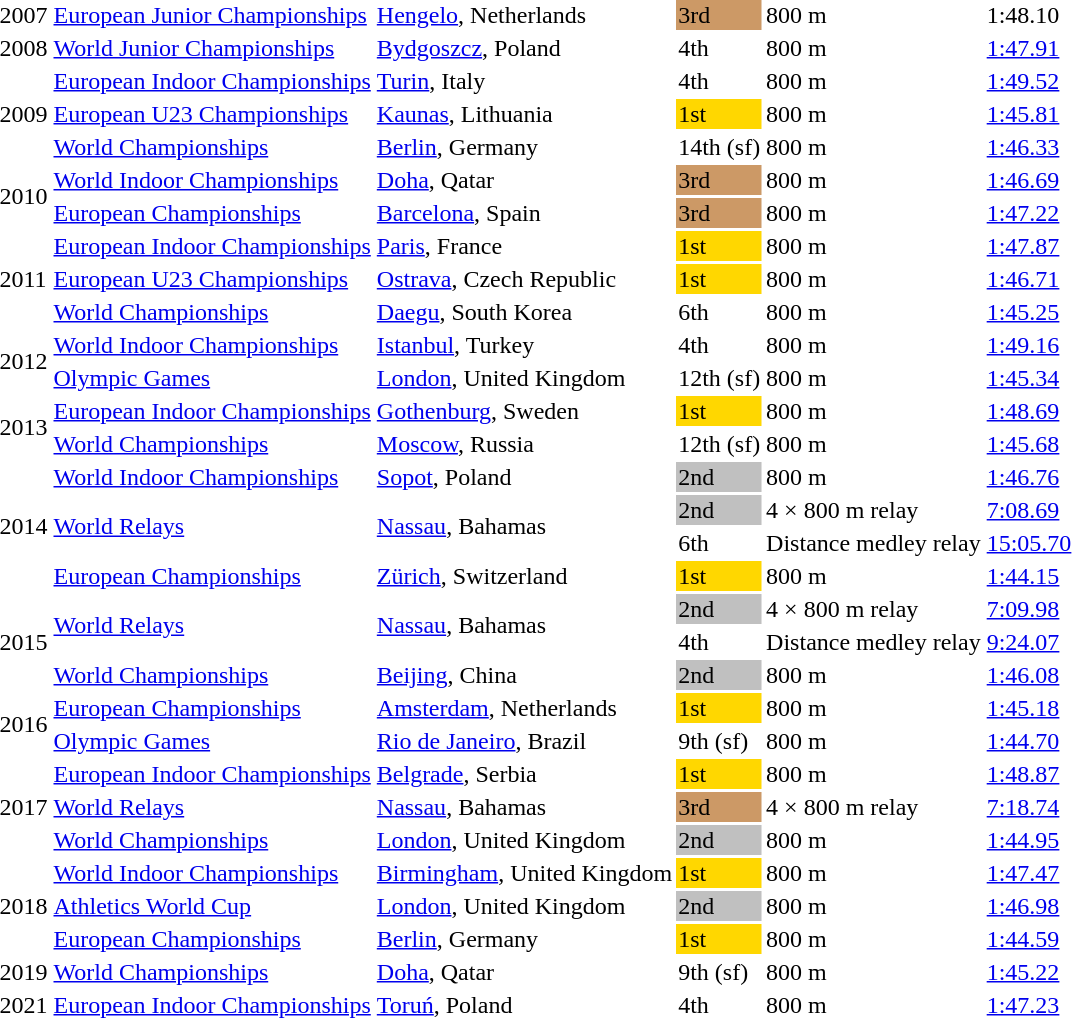<table>
<tr>
<td>2007</td>
<td><a href='#'>European Junior Championships</a></td>
<td><a href='#'>Hengelo</a>, Netherlands</td>
<td bgcolor=cc9966>3rd</td>
<td>800 m</td>
<td>1:48.10</td>
</tr>
<tr>
<td>2008</td>
<td><a href='#'>World Junior Championships</a></td>
<td><a href='#'>Bydgoszcz</a>, Poland</td>
<td>4th</td>
<td>800 m</td>
<td><a href='#'>1:47.91</a></td>
</tr>
<tr>
<td rowspan=3>2009</td>
<td><a href='#'>European Indoor Championships</a></td>
<td><a href='#'>Turin</a>, Italy</td>
<td>4th</td>
<td>800 m</td>
<td><a href='#'>1:49.52</a></td>
</tr>
<tr>
<td><a href='#'>European U23 Championships</a></td>
<td><a href='#'>Kaunas</a>, Lithuania</td>
<td bgcolor=gold>1st</td>
<td>800 m</td>
<td><a href='#'>1:45.81</a></td>
</tr>
<tr>
<td><a href='#'>World Championships</a></td>
<td><a href='#'>Berlin</a>, Germany</td>
<td>14th (sf)</td>
<td>800 m</td>
<td><a href='#'>1:46.33</a></td>
</tr>
<tr>
<td rowspan=2>2010</td>
<td><a href='#'>World Indoor Championships</a></td>
<td><a href='#'>Doha</a>, Qatar</td>
<td bgcolor=cc9966>3rd</td>
<td>800 m</td>
<td><a href='#'>1:46.69</a></td>
</tr>
<tr>
<td><a href='#'>European Championships</a></td>
<td><a href='#'>Barcelona</a>, Spain</td>
<td bgcolor=cc9966>3rd</td>
<td>800 m</td>
<td><a href='#'>1:47.22</a></td>
</tr>
<tr>
<td rowspan=3>2011</td>
<td><a href='#'>European Indoor Championships</a></td>
<td><a href='#'>Paris</a>, France</td>
<td bgcolor=gold>1st</td>
<td>800 m</td>
<td><a href='#'>1:47.87</a></td>
</tr>
<tr>
<td><a href='#'>European U23 Championships</a></td>
<td><a href='#'>Ostrava</a>, Czech Republic</td>
<td bgcolor=gold>1st</td>
<td>800 m</td>
<td><a href='#'>1:46.71</a></td>
</tr>
<tr>
<td><a href='#'>World Championships</a></td>
<td><a href='#'>Daegu</a>, South Korea</td>
<td>6th</td>
<td>800 m</td>
<td><a href='#'>1:45.25</a></td>
</tr>
<tr>
<td rowspan=2>2012</td>
<td><a href='#'>World Indoor Championships</a></td>
<td><a href='#'>Istanbul</a>, Turkey</td>
<td>4th</td>
<td>800 m</td>
<td><a href='#'>1:49.16</a></td>
</tr>
<tr>
<td><a href='#'>Olympic Games</a></td>
<td><a href='#'>London</a>, United Kingdom</td>
<td>12th (sf)</td>
<td>800 m</td>
<td><a href='#'>1:45.34</a></td>
</tr>
<tr>
<td rowspan=2>2013</td>
<td><a href='#'>European Indoor Championships</a></td>
<td><a href='#'>Gothenburg</a>, Sweden</td>
<td bgcolor=gold>1st</td>
<td>800 m</td>
<td><a href='#'>1:48.69</a></td>
</tr>
<tr>
<td><a href='#'>World Championships</a></td>
<td><a href='#'>Moscow</a>, Russia</td>
<td>12th (sf)</td>
<td>800 m</td>
<td><a href='#'>1:45.68</a></td>
</tr>
<tr>
<td rowspan=4>2014</td>
<td><a href='#'>World Indoor Championships</a></td>
<td><a href='#'>Sopot</a>, Poland</td>
<td bgcolor=C0C0C0>2nd</td>
<td>800 m</td>
<td><a href='#'>1:46.76</a></td>
</tr>
<tr>
<td rowspan=2><a href='#'>World Relays</a></td>
<td rowspan=2><a href='#'>Nassau</a>, Bahamas</td>
<td bgcolor=silver>2nd</td>
<td>4 × 800 m relay</td>
<td><a href='#'>7:08.69</a></td>
</tr>
<tr>
<td>6th</td>
<td>Distance medley relay</td>
<td><a href='#'>15:05.70</a></td>
</tr>
<tr>
<td><a href='#'>European Championships</a></td>
<td><a href='#'>Zürich</a>, Switzerland</td>
<td bgcolor=gold>1st</td>
<td>800 m</td>
<td><a href='#'>1:44.15</a></td>
</tr>
<tr>
<td rowspan=3>2015</td>
<td rowspan=2><a href='#'>World Relays</a></td>
<td rowspan=2><a href='#'>Nassau</a>, Bahamas</td>
<td bgcolor=silver>2nd</td>
<td>4 × 800 m relay</td>
<td><a href='#'>7:09.98</a></td>
</tr>
<tr>
<td>4th</td>
<td>Distance medley relay</td>
<td><a href='#'>9:24.07</a> <strong></strong></td>
</tr>
<tr>
<td><a href='#'>World Championships</a></td>
<td><a href='#'>Beijing</a>, China</td>
<td bgcolor=silver>2nd</td>
<td>800 m</td>
<td><a href='#'>1:46.08</a></td>
</tr>
<tr>
<td rowspan=2>2016</td>
<td><a href='#'>European Championships</a></td>
<td><a href='#'>Amsterdam</a>, Netherlands</td>
<td bgcolor=gold>1st</td>
<td>800 m</td>
<td><a href='#'>1:45.18</a></td>
</tr>
<tr>
<td><a href='#'>Olympic Games</a></td>
<td><a href='#'>Rio de Janeiro</a>, Brazil</td>
<td>9th (sf)</td>
<td>800 m</td>
<td><a href='#'>1:44.70</a></td>
</tr>
<tr>
<td rowspan=3>2017</td>
<td><a href='#'>European Indoor Championships</a></td>
<td><a href='#'>Belgrade</a>, Serbia</td>
<td bgcolor=gold>1st</td>
<td>800 m</td>
<td><a href='#'>1:48.87</a></td>
</tr>
<tr>
<td><a href='#'>World Relays</a></td>
<td><a href='#'>Nassau</a>, Bahamas</td>
<td bgcolor=cc9966>3rd</td>
<td>4 × 800 m relay</td>
<td><a href='#'>7:18.74</a></td>
</tr>
<tr>
<td><a href='#'>World Championships</a></td>
<td><a href='#'>London</a>, United Kingdom</td>
<td bgcolor=silver>2nd</td>
<td>800 m</td>
<td><a href='#'>1:44.95</a></td>
</tr>
<tr>
<td rowspan=3>2018</td>
<td><a href='#'>World Indoor Championships</a></td>
<td><a href='#'>Birmingham</a>, United Kingdom</td>
<td bgcolor=gold>1st</td>
<td>800 m</td>
<td><a href='#'>1:47.47</a></td>
</tr>
<tr>
<td><a href='#'>Athletics World Cup</a></td>
<td><a href='#'>London</a>, United Kingdom</td>
<td bgcolor=silver>2nd</td>
<td>800 m</td>
<td><a href='#'>1:46.98</a></td>
</tr>
<tr>
<td><a href='#'>European Championships</a></td>
<td><a href='#'>Berlin</a>, Germany</td>
<td bgcolor=gold>1st</td>
<td>800 m</td>
<td><a href='#'>1:44.59</a></td>
</tr>
<tr>
<td>2019</td>
<td><a href='#'>World Championships</a></td>
<td><a href='#'>Doha</a>, Qatar</td>
<td>9th (sf)</td>
<td>800 m</td>
<td><a href='#'>1:45.22</a></td>
</tr>
<tr>
<td>2021</td>
<td><a href='#'>European Indoor Championships</a></td>
<td><a href='#'>Toruń</a>, Poland</td>
<td>4th</td>
<td>800 m</td>
<td><a href='#'>1:47.23</a></td>
</tr>
</table>
